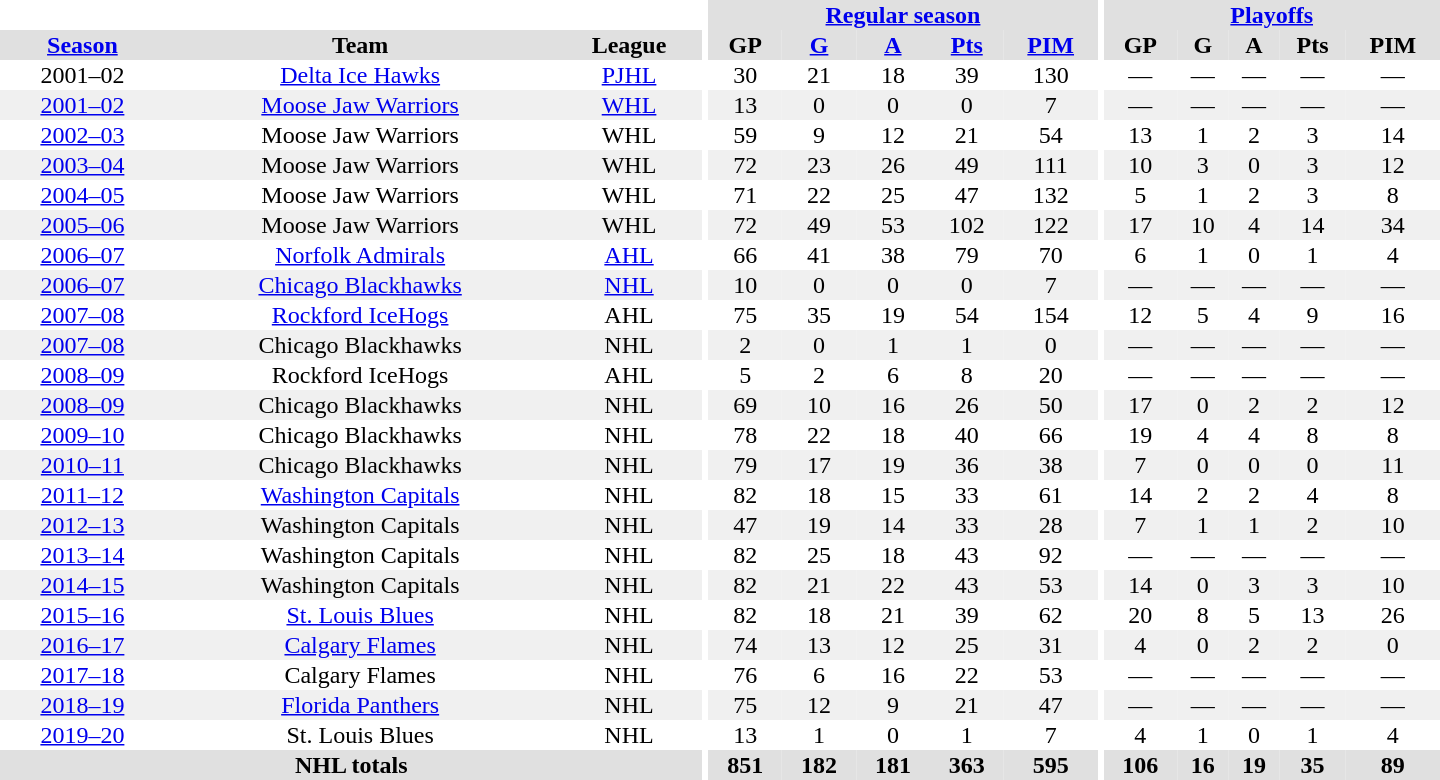<table border="0" cellpadding="1" cellspacing="0" style="text-align:center; width:60em">
<tr style="background-color:#e0e0e0">
<th colspan="3" style="background-color:#ffffff"></th>
<th rowspan="99" style="background-color:#ffffff"></th>
<th colspan="5"><a href='#'>Regular season</a></th>
<th rowspan="99" style="background-color:#ffffff"></th>
<th colspan="5"><a href='#'>Playoffs</a></th>
</tr>
<tr style="background-color:#e0e0e0">
<th><a href='#'>Season</a></th>
<th>Team</th>
<th>League</th>
<th>GP</th>
<th><a href='#'>G</a></th>
<th><a href='#'>A</a></th>
<th><a href='#'>Pts</a></th>
<th><a href='#'>PIM</a></th>
<th>GP</th>
<th>G</th>
<th>A</th>
<th>Pts</th>
<th>PIM</th>
</tr>
<tr>
<td>2001–02</td>
<td><a href='#'>Delta Ice Hawks</a></td>
<td><a href='#'>PJHL</a></td>
<td>30</td>
<td>21</td>
<td>18</td>
<td>39</td>
<td>130</td>
<td>—</td>
<td>—</td>
<td>—</td>
<td>—</td>
<td>—</td>
</tr>
<tr bgcolor="#f0f0f0">
<td><a href='#'>2001–02</a></td>
<td><a href='#'>Moose Jaw Warriors</a></td>
<td><a href='#'>WHL</a></td>
<td>13</td>
<td>0</td>
<td>0</td>
<td>0</td>
<td>7</td>
<td>—</td>
<td>—</td>
<td>—</td>
<td>—</td>
<td>—</td>
</tr>
<tr>
<td><a href='#'>2002–03</a></td>
<td>Moose Jaw Warriors</td>
<td>WHL</td>
<td>59</td>
<td>9</td>
<td>12</td>
<td>21</td>
<td>54</td>
<td>13</td>
<td>1</td>
<td>2</td>
<td>3</td>
<td>14</td>
</tr>
<tr bgcolor="#f0f0f0">
<td><a href='#'>2003–04</a></td>
<td>Moose Jaw Warriors</td>
<td>WHL</td>
<td>72</td>
<td>23</td>
<td>26</td>
<td>49</td>
<td>111</td>
<td>10</td>
<td>3</td>
<td>0</td>
<td>3</td>
<td>12</td>
</tr>
<tr>
<td><a href='#'>2004–05</a></td>
<td>Moose Jaw Warriors</td>
<td>WHL</td>
<td>71</td>
<td>22</td>
<td>25</td>
<td>47</td>
<td>132</td>
<td>5</td>
<td>1</td>
<td>2</td>
<td>3</td>
<td>8</td>
</tr>
<tr bgcolor="#f0f0f0">
<td><a href='#'>2005–06</a></td>
<td>Moose Jaw Warriors</td>
<td>WHL</td>
<td>72</td>
<td>49</td>
<td>53</td>
<td>102</td>
<td>122</td>
<td>17</td>
<td>10</td>
<td>4</td>
<td>14</td>
<td>34</td>
</tr>
<tr>
<td><a href='#'>2006–07</a></td>
<td><a href='#'>Norfolk Admirals</a></td>
<td><a href='#'>AHL</a></td>
<td>66</td>
<td>41</td>
<td>38</td>
<td>79</td>
<td>70</td>
<td>6</td>
<td>1</td>
<td>0</td>
<td>1</td>
<td>4</td>
</tr>
<tr bgcolor="#f0f0f0">
<td><a href='#'>2006–07</a></td>
<td><a href='#'>Chicago Blackhawks</a></td>
<td><a href='#'>NHL</a></td>
<td>10</td>
<td>0</td>
<td>0</td>
<td>0</td>
<td>7</td>
<td>—</td>
<td>—</td>
<td>—</td>
<td>—</td>
<td>—</td>
</tr>
<tr>
<td><a href='#'>2007–08</a></td>
<td><a href='#'>Rockford IceHogs</a></td>
<td>AHL</td>
<td>75</td>
<td>35</td>
<td>19</td>
<td>54</td>
<td>154</td>
<td>12</td>
<td>5</td>
<td>4</td>
<td>9</td>
<td>16</td>
</tr>
<tr bgcolor="#f0f0f0">
<td><a href='#'>2007–08</a></td>
<td>Chicago Blackhawks</td>
<td>NHL</td>
<td>2</td>
<td>0</td>
<td>1</td>
<td>1</td>
<td>0</td>
<td>—</td>
<td>—</td>
<td>—</td>
<td>—</td>
<td>—</td>
</tr>
<tr>
<td><a href='#'>2008–09</a></td>
<td>Rockford IceHogs</td>
<td>AHL</td>
<td>5</td>
<td>2</td>
<td>6</td>
<td>8</td>
<td>20</td>
<td>—</td>
<td>—</td>
<td>—</td>
<td>—</td>
<td>—</td>
</tr>
<tr bgcolor="#f0f0f0">
<td><a href='#'>2008–09</a></td>
<td>Chicago Blackhawks</td>
<td>NHL</td>
<td>69</td>
<td>10</td>
<td>16</td>
<td>26</td>
<td>50</td>
<td>17</td>
<td>0</td>
<td>2</td>
<td>2</td>
<td>12</td>
</tr>
<tr>
<td><a href='#'>2009–10</a></td>
<td>Chicago Blackhawks</td>
<td>NHL</td>
<td>78</td>
<td>22</td>
<td>18</td>
<td>40</td>
<td>66</td>
<td>19</td>
<td>4</td>
<td>4</td>
<td>8</td>
<td>8</td>
</tr>
<tr bgcolor="#f0f0f0">
<td><a href='#'>2010–11</a></td>
<td>Chicago Blackhawks</td>
<td>NHL</td>
<td>79</td>
<td>17</td>
<td>19</td>
<td>36</td>
<td>38</td>
<td>7</td>
<td>0</td>
<td>0</td>
<td>0</td>
<td>11</td>
</tr>
<tr>
<td><a href='#'>2011–12</a></td>
<td><a href='#'>Washington Capitals</a></td>
<td>NHL</td>
<td>82</td>
<td>18</td>
<td>15</td>
<td>33</td>
<td>61</td>
<td>14</td>
<td>2</td>
<td>2</td>
<td>4</td>
<td>8</td>
</tr>
<tr bgcolor="#f0f0f0">
<td><a href='#'>2012–13</a></td>
<td>Washington Capitals</td>
<td>NHL</td>
<td>47</td>
<td>19</td>
<td>14</td>
<td>33</td>
<td>28</td>
<td>7</td>
<td>1</td>
<td>1</td>
<td>2</td>
<td>10</td>
</tr>
<tr>
<td><a href='#'>2013–14</a></td>
<td>Washington Capitals</td>
<td>NHL</td>
<td>82</td>
<td>25</td>
<td>18</td>
<td>43</td>
<td>92</td>
<td>—</td>
<td>—</td>
<td>—</td>
<td>—</td>
<td>—</td>
</tr>
<tr bgcolor="#f0f0f0">
<td><a href='#'>2014–15</a></td>
<td>Washington Capitals</td>
<td>NHL</td>
<td>82</td>
<td>21</td>
<td>22</td>
<td>43</td>
<td>53</td>
<td>14</td>
<td>0</td>
<td>3</td>
<td>3</td>
<td>10</td>
</tr>
<tr>
<td><a href='#'>2015–16</a></td>
<td><a href='#'>St. Louis Blues</a></td>
<td>NHL</td>
<td>82</td>
<td>18</td>
<td>21</td>
<td>39</td>
<td>62</td>
<td>20</td>
<td>8</td>
<td>5</td>
<td>13</td>
<td>26</td>
</tr>
<tr bgcolor="#f0f0f0">
<td><a href='#'>2016–17</a></td>
<td><a href='#'>Calgary Flames</a></td>
<td>NHL</td>
<td>74</td>
<td>13</td>
<td>12</td>
<td>25</td>
<td>31</td>
<td>4</td>
<td>0</td>
<td>2</td>
<td>2</td>
<td>0</td>
</tr>
<tr>
<td><a href='#'>2017–18</a></td>
<td>Calgary Flames</td>
<td>NHL</td>
<td>76</td>
<td>6</td>
<td>16</td>
<td>22</td>
<td>53</td>
<td>—</td>
<td>—</td>
<td>—</td>
<td>—</td>
<td>—</td>
</tr>
<tr bgcolor="#f0f0f0">
<td><a href='#'>2018–19</a></td>
<td><a href='#'>Florida Panthers</a></td>
<td>NHL</td>
<td>75</td>
<td>12</td>
<td>9</td>
<td>21</td>
<td>47</td>
<td>—</td>
<td>—</td>
<td>—</td>
<td>—</td>
<td>—</td>
</tr>
<tr>
<td><a href='#'>2019–20</a></td>
<td>St. Louis Blues</td>
<td>NHL</td>
<td>13</td>
<td>1</td>
<td>0</td>
<td>1</td>
<td>7</td>
<td>4</td>
<td>1</td>
<td>0</td>
<td>1</td>
<td>4</td>
</tr>
<tr bgcolor="#e0e0e0">
<th colspan="3">NHL totals</th>
<th>851</th>
<th>182</th>
<th>181</th>
<th>363</th>
<th>595</th>
<th>106</th>
<th>16</th>
<th>19</th>
<th>35</th>
<th>89</th>
</tr>
</table>
